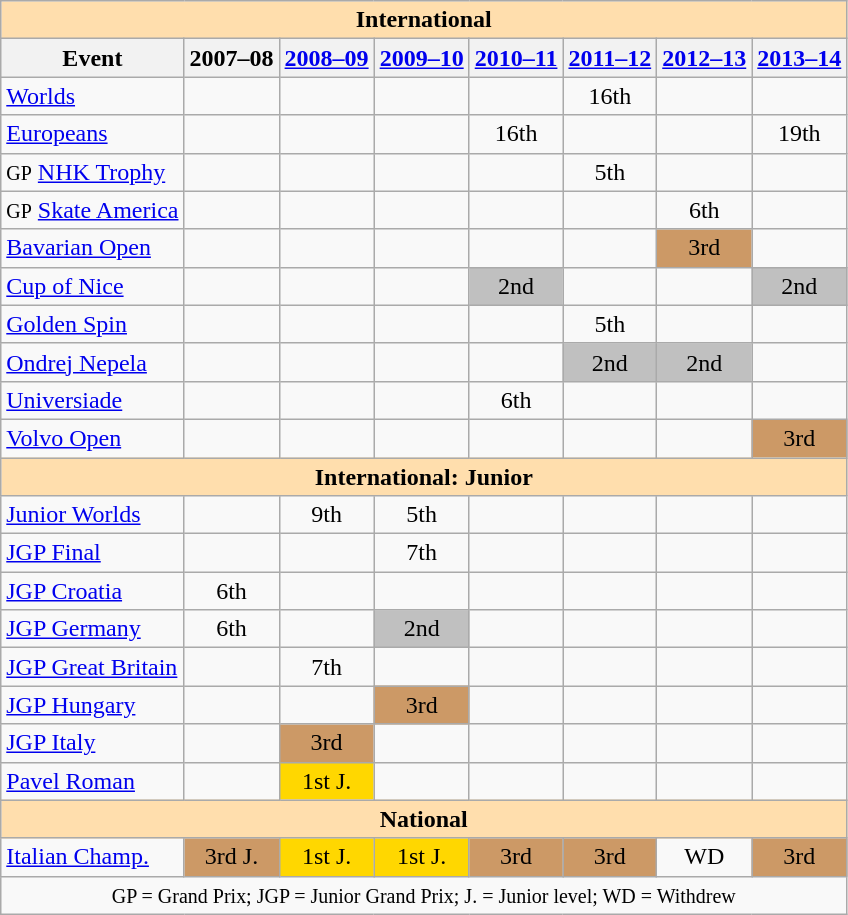<table class="wikitable" style="text-align:center">
<tr>
<th style="background-color: #ffdead; " colspan=8 align=center><strong>International</strong></th>
</tr>
<tr>
<th>Event</th>
<th>2007–08</th>
<th><a href='#'>2008–09</a></th>
<th><a href='#'>2009–10</a></th>
<th><a href='#'>2010–11</a></th>
<th><a href='#'>2011–12</a></th>
<th><a href='#'>2012–13</a></th>
<th><a href='#'>2013–14</a></th>
</tr>
<tr>
<td align=left><a href='#'>Worlds</a></td>
<td></td>
<td></td>
<td></td>
<td></td>
<td>16th</td>
<td></td>
<td></td>
</tr>
<tr>
<td align=left><a href='#'>Europeans</a></td>
<td></td>
<td></td>
<td></td>
<td>16th</td>
<td></td>
<td></td>
<td>19th</td>
</tr>
<tr>
<td align=left><small>GP</small> <a href='#'>NHK Trophy</a></td>
<td></td>
<td></td>
<td></td>
<td></td>
<td>5th</td>
<td></td>
<td></td>
</tr>
<tr>
<td align=left><small>GP</small> <a href='#'>Skate America</a></td>
<td></td>
<td></td>
<td></td>
<td></td>
<td></td>
<td>6th</td>
<td></td>
</tr>
<tr>
<td align=left><a href='#'>Bavarian Open</a></td>
<td></td>
<td></td>
<td></td>
<td></td>
<td></td>
<td bgcolor=cc9966>3rd</td>
<td></td>
</tr>
<tr>
<td align=left><a href='#'>Cup of Nice</a></td>
<td></td>
<td></td>
<td></td>
<td bgcolor=silver>2nd</td>
<td></td>
<td></td>
<td bgcolor=silver>2nd</td>
</tr>
<tr>
<td align=left><a href='#'>Golden Spin</a></td>
<td></td>
<td></td>
<td></td>
<td></td>
<td>5th</td>
<td></td>
<td></td>
</tr>
<tr>
<td align=left><a href='#'>Ondrej Nepela</a></td>
<td></td>
<td></td>
<td></td>
<td></td>
<td bgcolor=silver>2nd</td>
<td bgcolor=silver>2nd</td>
<td></td>
</tr>
<tr>
<td align=left><a href='#'>Universiade</a></td>
<td></td>
<td></td>
<td></td>
<td>6th</td>
<td></td>
<td></td>
<td></td>
</tr>
<tr>
<td align=left><a href='#'>Volvo Open</a></td>
<td></td>
<td></td>
<td></td>
<td></td>
<td></td>
<td></td>
<td bgcolor=cc9966>3rd</td>
</tr>
<tr>
<th style="background-color: #ffdead; " colspan=8 align=center><strong>International: Junior</strong></th>
</tr>
<tr>
<td align=left><a href='#'>Junior Worlds</a></td>
<td></td>
<td>9th</td>
<td>5th</td>
<td></td>
<td></td>
<td></td>
<td></td>
</tr>
<tr>
<td align=left><a href='#'>JGP Final</a></td>
<td></td>
<td></td>
<td>7th</td>
<td></td>
<td></td>
<td></td>
<td></td>
</tr>
<tr>
<td align=left><a href='#'>JGP Croatia</a></td>
<td>6th</td>
<td></td>
<td></td>
<td></td>
<td></td>
<td></td>
<td></td>
</tr>
<tr>
<td align=left><a href='#'>JGP Germany</a></td>
<td>6th</td>
<td></td>
<td bgcolor=silver>2nd</td>
<td></td>
<td></td>
<td></td>
<td></td>
</tr>
<tr>
<td align=left><a href='#'>JGP Great Britain</a></td>
<td></td>
<td>7th</td>
<td></td>
<td></td>
<td></td>
<td></td>
<td></td>
</tr>
<tr>
<td align=left><a href='#'>JGP Hungary</a></td>
<td></td>
<td></td>
<td bgcolor=cc9966>3rd</td>
<td></td>
<td></td>
<td></td>
<td></td>
</tr>
<tr>
<td align=left><a href='#'>JGP Italy</a></td>
<td></td>
<td bgcolor=cc9966>3rd</td>
<td></td>
<td></td>
<td></td>
<td></td>
<td></td>
</tr>
<tr>
<td align=left><a href='#'>Pavel Roman</a></td>
<td></td>
<td bgcolor=gold>1st J.</td>
<td></td>
<td></td>
<td></td>
<td></td>
<td></td>
</tr>
<tr>
<th style="background-color: #ffdead; " colspan=8 align=center><strong>National</strong></th>
</tr>
<tr>
<td align=left><a href='#'>Italian Champ.</a></td>
<td bgcolor=cc9966>3rd J.</td>
<td bgcolor=gold>1st J.</td>
<td bgcolor=gold>1st J.</td>
<td bgcolor=cc9966>3rd</td>
<td bgcolor=cc9966>3rd</td>
<td>WD</td>
<td bgcolor=cc9966>3rd</td>
</tr>
<tr>
<td colspan=8 align=center><small> GP = Grand Prix; JGP = Junior Grand Prix; J. = Junior level; WD = Withdrew </small></td>
</tr>
</table>
